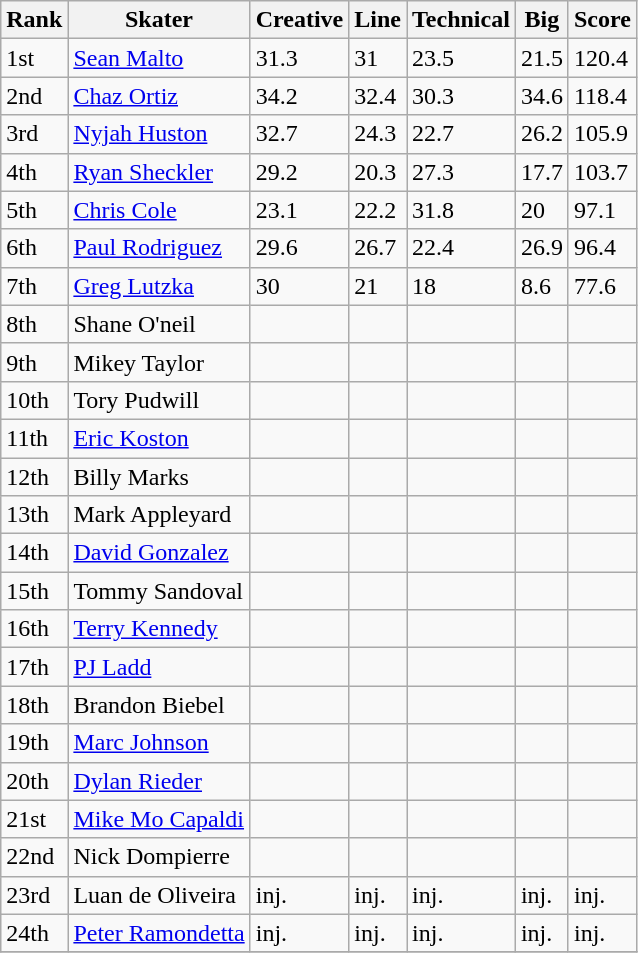<table class="wikitable">
<tr>
<th>Rank</th>
<th>Skater</th>
<th>Creative</th>
<th>Line</th>
<th>Technical</th>
<th>Big</th>
<th>Score</th>
</tr>
<tr>
<td>1st</td>
<td><a href='#'>Sean Malto</a></td>
<td>31.3</td>
<td>31</td>
<td>23.5</td>
<td>21.5</td>
<td>120.4</td>
</tr>
<tr>
<td>2nd</td>
<td><a href='#'>Chaz Ortiz</a></td>
<td>34.2</td>
<td>32.4</td>
<td>30.3</td>
<td>34.6</td>
<td>118.4</td>
</tr>
<tr>
<td>3rd</td>
<td><a href='#'>Nyjah Huston</a></td>
<td>32.7</td>
<td>24.3</td>
<td>22.7</td>
<td>26.2</td>
<td>105.9</td>
</tr>
<tr>
<td>4th</td>
<td><a href='#'>Ryan Sheckler</a></td>
<td>29.2</td>
<td>20.3</td>
<td>27.3</td>
<td>17.7</td>
<td>103.7</td>
</tr>
<tr>
<td>5th</td>
<td><a href='#'>Chris Cole</a></td>
<td>23.1</td>
<td>22.2</td>
<td>31.8</td>
<td>20</td>
<td>97.1</td>
</tr>
<tr>
<td>6th</td>
<td><a href='#'>Paul Rodriguez</a></td>
<td>29.6</td>
<td>26.7</td>
<td>22.4</td>
<td>26.9</td>
<td>96.4</td>
</tr>
<tr>
<td>7th</td>
<td><a href='#'>Greg Lutzka</a></td>
<td>30</td>
<td>21</td>
<td>18</td>
<td>8.6</td>
<td>77.6</td>
</tr>
<tr>
<td>8th</td>
<td>Shane O'neil</td>
<td></td>
<td></td>
<td></td>
<td></td>
<td></td>
</tr>
<tr>
<td>9th</td>
<td>Mikey Taylor</td>
<td></td>
<td></td>
<td></td>
<td></td>
<td></td>
</tr>
<tr>
<td>10th</td>
<td>Tory Pudwill</td>
<td></td>
<td></td>
<td></td>
<td></td>
<td></td>
</tr>
<tr>
<td>11th</td>
<td><a href='#'>Eric Koston</a></td>
<td></td>
<td></td>
<td></td>
<td></td>
<td></td>
</tr>
<tr>
<td>12th</td>
<td>Billy Marks</td>
<td></td>
<td></td>
<td></td>
<td></td>
<td></td>
</tr>
<tr>
<td>13th</td>
<td>Mark Appleyard</td>
<td></td>
<td></td>
<td></td>
<td></td>
<td></td>
</tr>
<tr>
<td>14th</td>
<td><a href='#'>David Gonzalez</a></td>
<td></td>
<td></td>
<td></td>
<td></td>
<td></td>
</tr>
<tr>
<td>15th</td>
<td>Tommy Sandoval</td>
<td></td>
<td></td>
<td></td>
<td></td>
<td></td>
</tr>
<tr>
<td>16th</td>
<td><a href='#'>Terry Kennedy</a></td>
<td></td>
<td></td>
<td></td>
<td></td>
<td></td>
</tr>
<tr>
<td>17th</td>
<td><a href='#'>PJ Ladd</a></td>
<td></td>
<td></td>
<td></td>
<td></td>
<td></td>
</tr>
<tr>
<td>18th</td>
<td>Brandon Biebel</td>
<td></td>
<td></td>
<td></td>
<td></td>
<td></td>
</tr>
<tr>
<td>19th</td>
<td><a href='#'>Marc Johnson</a></td>
<td></td>
<td></td>
<td></td>
<td></td>
<td></td>
</tr>
<tr>
<td>20th</td>
<td><a href='#'>Dylan Rieder</a></td>
<td></td>
<td></td>
<td></td>
<td></td>
<td></td>
</tr>
<tr>
<td>21st</td>
<td><a href='#'>Mike Mo Capaldi</a></td>
<td></td>
<td></td>
<td></td>
<td></td>
<td></td>
</tr>
<tr>
<td>22nd</td>
<td>Nick Dompierre</td>
<td></td>
<td></td>
<td></td>
<td></td>
<td></td>
</tr>
<tr>
<td>23rd</td>
<td>Luan de Oliveira</td>
<td>inj.</td>
<td>inj.</td>
<td>inj.</td>
<td>inj.</td>
<td>inj.</td>
</tr>
<tr>
<td>24th</td>
<td><a href='#'>Peter Ramondetta</a></td>
<td>inj.</td>
<td>inj.</td>
<td>inj.</td>
<td>inj.</td>
<td>inj.</td>
</tr>
<tr>
</tr>
</table>
